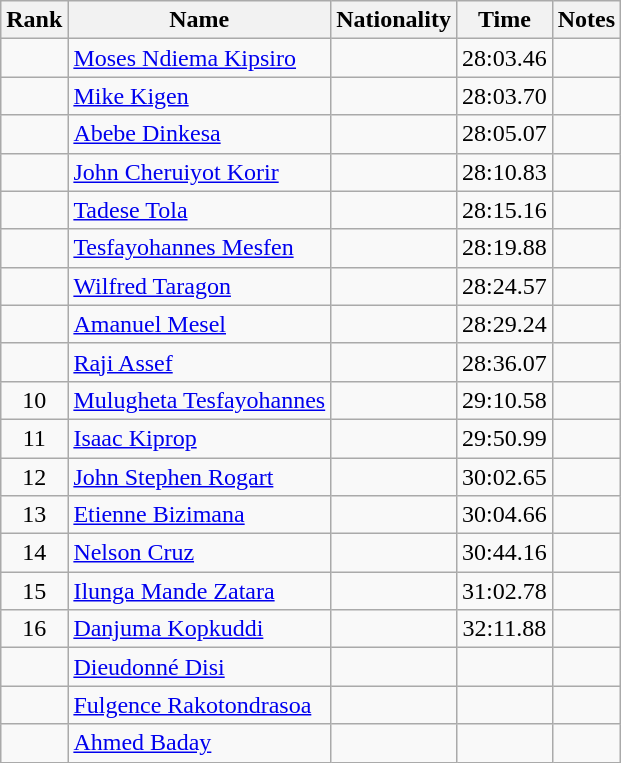<table class="wikitable sortable" style="text-align:center">
<tr>
<th>Rank</th>
<th>Name</th>
<th>Nationality</th>
<th>Time</th>
<th>Notes</th>
</tr>
<tr>
<td></td>
<td align=left><a href='#'>Moses Ndiema Kipsiro</a></td>
<td align=left></td>
<td>28:03.46</td>
<td></td>
</tr>
<tr>
<td></td>
<td align=left><a href='#'>Mike Kigen</a></td>
<td align=left></td>
<td>28:03.70</td>
<td></td>
</tr>
<tr>
<td></td>
<td align=left><a href='#'>Abebe Dinkesa</a></td>
<td align=left></td>
<td>28:05.07</td>
<td></td>
</tr>
<tr>
<td></td>
<td align=left><a href='#'>John Cheruiyot Korir</a></td>
<td align=left></td>
<td>28:10.83</td>
<td></td>
</tr>
<tr>
<td></td>
<td align=left><a href='#'>Tadese Tola</a></td>
<td align=left></td>
<td>28:15.16</td>
<td></td>
</tr>
<tr>
<td></td>
<td align=left><a href='#'>Tesfayohannes Mesfen</a></td>
<td align=left></td>
<td>28:19.88</td>
<td></td>
</tr>
<tr>
<td></td>
<td align=left><a href='#'>Wilfred Taragon</a></td>
<td align=left></td>
<td>28:24.57</td>
<td></td>
</tr>
<tr>
<td></td>
<td align=left><a href='#'>Amanuel Mesel</a></td>
<td align=left></td>
<td>28:29.24</td>
<td></td>
</tr>
<tr>
<td></td>
<td align=left><a href='#'>Raji Assef</a></td>
<td align=left></td>
<td>28:36.07</td>
<td></td>
</tr>
<tr>
<td>10</td>
<td align=left><a href='#'>Mulugheta Tesfayohannes</a></td>
<td align=left></td>
<td>29:10.58</td>
<td></td>
</tr>
<tr>
<td>11</td>
<td align=left><a href='#'>Isaac Kiprop</a></td>
<td align=left></td>
<td>29:50.99</td>
<td></td>
</tr>
<tr>
<td>12</td>
<td align=left><a href='#'>John Stephen Rogart</a></td>
<td align=left></td>
<td>30:02.65</td>
<td></td>
</tr>
<tr>
<td>13</td>
<td align=left><a href='#'>Etienne Bizimana</a></td>
<td align=left></td>
<td>30:04.66</td>
<td></td>
</tr>
<tr>
<td>14</td>
<td align=left><a href='#'>Nelson Cruz</a></td>
<td align=left></td>
<td>30:44.16</td>
<td></td>
</tr>
<tr>
<td>15</td>
<td align=left><a href='#'>Ilunga Mande Zatara</a></td>
<td align=left></td>
<td>31:02.78</td>
<td></td>
</tr>
<tr>
<td>16</td>
<td align=left><a href='#'>Danjuma Kopkuddi</a></td>
<td align=left></td>
<td>32:11.88</td>
<td></td>
</tr>
<tr>
<td></td>
<td align=left><a href='#'>Dieudonné Disi</a></td>
<td align=left></td>
<td></td>
<td></td>
</tr>
<tr>
<td></td>
<td align=left><a href='#'>Fulgence Rakotondrasoa</a></td>
<td align=left></td>
<td></td>
<td></td>
</tr>
<tr>
<td></td>
<td align=left><a href='#'>Ahmed Baday</a></td>
<td align=left></td>
<td></td>
<td></td>
</tr>
</table>
